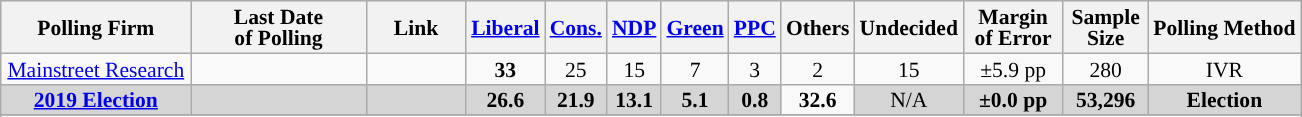<table class="wikitable sortable" style="text-align:center;font-size:90%;line-height:14px;">
<tr style="background:#e9e9e9;">
<th style="width:120px">Polling Firm</th>
<th style="width:110px">Last Date<br>of Polling</th>
<th style="width:60px" class="unsortable">Link</th>
<th style="background-color:"><a href='#'>Liberal</a></th>
<th style="background-color:"><a href='#'>Cons.</a></th>
<th style="background-color:"><a href='#'>NDP</a></th>
<th style="background-color:"><a href='#'>Green</a></th>
<th style="background-color:"><a href='#'><span>PPC</span></a></th>
<th style="background-color:">Others</th>
<th style="background-color:">Undecided</th>
<th style="width:60px;" class=unsortable>Margin<br>of Error</th>
<th style="width:50px;" class=unsortable>Sample<br>Size</th>
<th class=unsortable>Polling Method</th>
</tr>
<tr>
<td><a href='#'>Mainstreet Research</a></td>
<td></td>
<td></td>
<td><strong>33</strong></td>
<td>25</td>
<td>15</td>
<td>7</td>
<td>3</td>
<td>2</td>
<td>15</td>
<td>±5.9 pp</td>
<td>280</td>
<td>IVR</td>
</tr>
<tr>
<td style="background:#D5D5D5"><strong><a href='#'>2019 Election</a></strong></td>
<td style="background:#D5D5D5"><strong></strong></td>
<td style="background:#D5D5D5"></td>
<td style="background:#D5D5D5"><strong>26.6</strong></td>
<td style="background:#D5D5D5"><strong>21.9</strong></td>
<td style="background:#D5D5D5"><strong>13.1</strong></td>
<td style="background:#D5D5D5"><strong>5.1</strong></td>
<td style="background:#D5D5D5"><strong>0.8</strong></td>
<td><strong>32.6</strong></td>
<td style="background:#D5D5D5">N/A</td>
<td style="background:#D5D5D5"><strong>±0.0 pp</strong></td>
<td style="background:#D5D5D5"><strong>53,296</strong></td>
<td style="background:#D5D5D5"><strong>Election</strong></td>
</tr>
<tr>
</tr>
<tr>
</tr>
</table>
